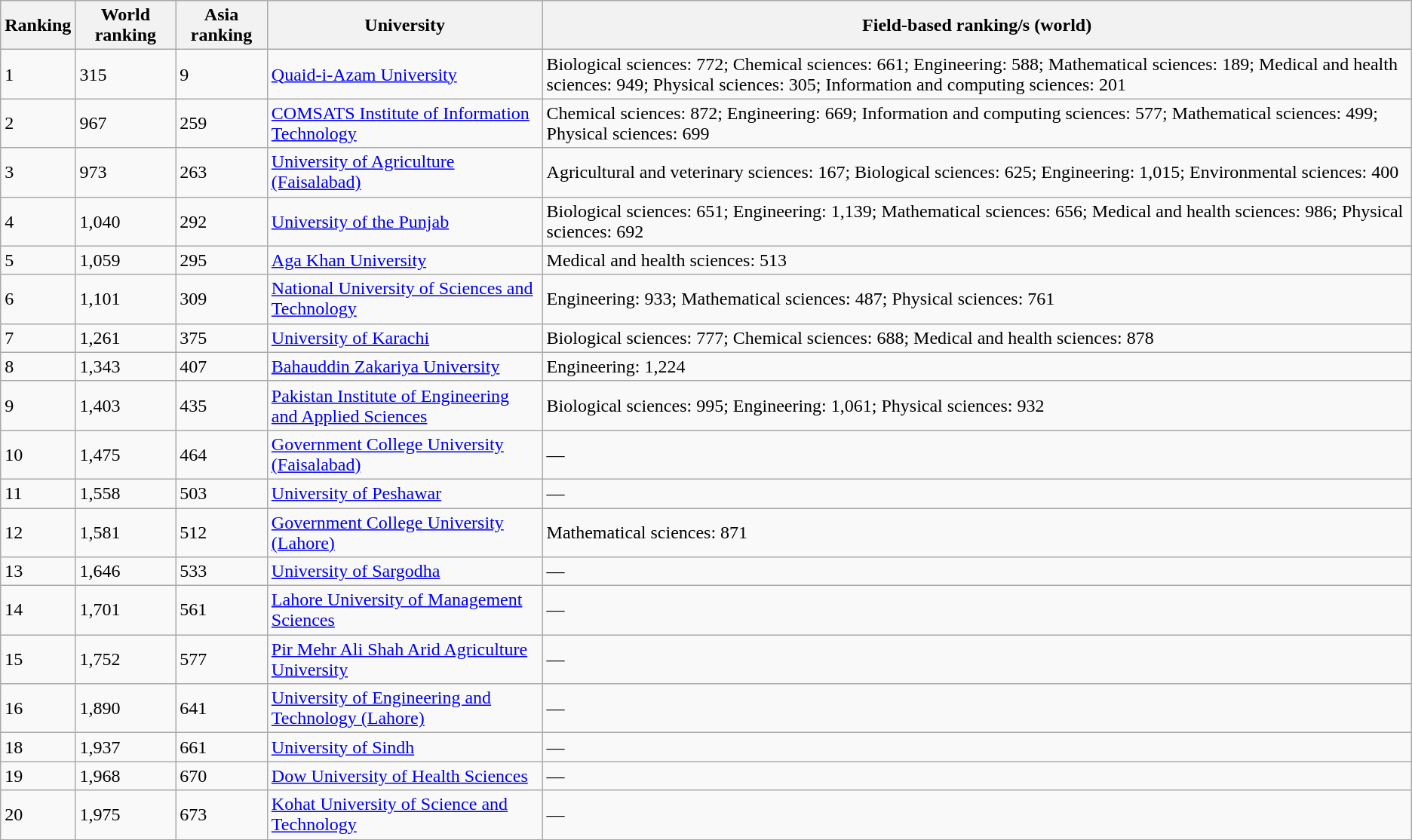<table class="wikitable sortable">
<tr>
<th>Ranking</th>
<th>World ranking</th>
<th>Asia ranking</th>
<th>University</th>
<th>Field-based ranking/s (world)</th>
</tr>
<tr>
<td>1</td>
<td>315</td>
<td>9</td>
<td><a href='#'>Quaid-i-Azam University</a></td>
<td>Biological sciences: 772; Chemical sciences: 661; Engineering: 588; Mathematical sciences: 189; Medical and health sciences: 949; Physical sciences: 305; Information and computing sciences: 201</td>
</tr>
<tr>
<td>2</td>
<td>967</td>
<td>259</td>
<td><a href='#'>COMSATS Institute of Information Technology</a></td>
<td>Chemical sciences: 872; Engineering: 669; Information and computing sciences: 577; Mathematical sciences: 499; Physical sciences: 699</td>
</tr>
<tr>
<td>3</td>
<td>973</td>
<td>263</td>
<td><a href='#'>University of Agriculture (Faisalabad)</a></td>
<td>Agricultural and veterinary sciences: 167; Biological sciences: 625; Engineering: 1,015; Environmental sciences: 400</td>
</tr>
<tr>
<td>4</td>
<td>1,040</td>
<td>292</td>
<td><a href='#'>University of the Punjab</a></td>
<td>Biological sciences: 651; Engineering: 1,139; Mathematical sciences: 656; Medical and health sciences: 986; Physical sciences: 692</td>
</tr>
<tr>
<td>5</td>
<td>1,059</td>
<td>295</td>
<td><a href='#'>Aga Khan University</a></td>
<td>Medical and health sciences: 513</td>
</tr>
<tr>
<td>6</td>
<td>1,101</td>
<td>309</td>
<td><a href='#'>National University of Sciences and Technology</a></td>
<td>Engineering: 933; Mathematical sciences: 487; Physical sciences: 761</td>
</tr>
<tr>
<td>7</td>
<td>1,261</td>
<td>375</td>
<td><a href='#'>University of Karachi</a></td>
<td>Biological sciences: 777; Chemical sciences: 688; Medical and health sciences: 878</td>
</tr>
<tr>
<td>8</td>
<td>1,343</td>
<td>407</td>
<td><a href='#'>Bahauddin Zakariya University</a></td>
<td>Engineering: 1,224</td>
</tr>
<tr>
<td>9</td>
<td>1,403</td>
<td>435</td>
<td><a href='#'>Pakistan Institute of Engineering and Applied Sciences</a></td>
<td>Biological sciences: 995; Engineering: 1,061; Physical sciences: 932</td>
</tr>
<tr>
<td>10</td>
<td>1,475</td>
<td>464</td>
<td><a href='#'>Government College University (Faisalabad)</a></td>
<td>—</td>
</tr>
<tr>
<td>11</td>
<td>1,558</td>
<td>503</td>
<td><a href='#'>University of Peshawar</a></td>
<td>—</td>
</tr>
<tr>
<td>12</td>
<td>1,581</td>
<td>512</td>
<td><a href='#'>Government College University (Lahore)</a></td>
<td>Mathematical sciences: 871</td>
</tr>
<tr>
<td>13</td>
<td>1,646</td>
<td>533</td>
<td><a href='#'>University of Sargodha</a></td>
<td>—</td>
</tr>
<tr>
<td>14</td>
<td>1,701</td>
<td>561</td>
<td><a href='#'>Lahore University of Management Sciences</a></td>
<td>—</td>
</tr>
<tr>
<td>15</td>
<td>1,752</td>
<td>577</td>
<td><a href='#'>Pir Mehr Ali Shah Arid Agriculture University</a></td>
<td>—</td>
</tr>
<tr>
<td>16</td>
<td>1,890</td>
<td>641</td>
<td><a href='#'>University of Engineering and Technology (Lahore)</a></td>
<td>—</td>
</tr>
<tr>
<td>18</td>
<td>1,937</td>
<td>661</td>
<td><a href='#'>University of Sindh</a></td>
<td>—</td>
</tr>
<tr>
<td>19</td>
<td>1,968</td>
<td>670</td>
<td><a href='#'>Dow University of Health Sciences</a></td>
<td>—</td>
</tr>
<tr>
<td>20</td>
<td>1,975</td>
<td>673</td>
<td><a href='#'>Kohat University of Science and Technology</a></td>
<td>—</td>
</tr>
</table>
